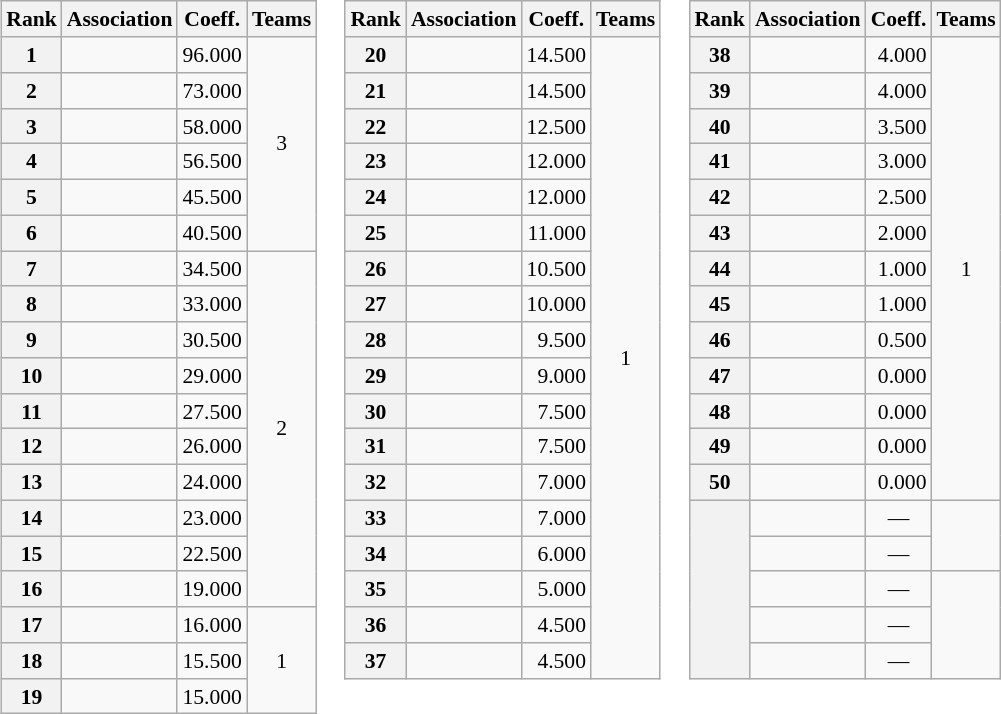<table>
<tr valign=top style="font-size:90%">
<td><br><table class="wikitable">
<tr>
<th>Rank</th>
<th>Association</th>
<th>Coeff.</th>
<th>Teams</th>
</tr>
<tr>
<th>1</th>
<td></td>
<td align=right>96.000</td>
<td align=center rowspan=6>3</td>
</tr>
<tr>
<th>2</th>
<td></td>
<td align=right>73.000</td>
</tr>
<tr>
<th>3</th>
<td></td>
<td align=right>58.000</td>
</tr>
<tr>
<th>4</th>
<td></td>
<td align=right>56.500</td>
</tr>
<tr>
<th>5</th>
<td></td>
<td align=right>45.500</td>
</tr>
<tr>
<th>6</th>
<td></td>
<td align=right>40.500</td>
</tr>
<tr>
<th>7</th>
<td></td>
<td align=right>34.500</td>
<td align=center rowspan=10>2</td>
</tr>
<tr>
<th>8</th>
<td></td>
<td align=right>33.000</td>
</tr>
<tr>
<th>9</th>
<td></td>
<td align=right>30.500</td>
</tr>
<tr>
<th>10</th>
<td></td>
<td align=right>29.000</td>
</tr>
<tr>
<th>11</th>
<td></td>
<td align=right>27.500</td>
</tr>
<tr>
<th>12</th>
<td></td>
<td align=right>26.000</td>
</tr>
<tr>
<th>13</th>
<td></td>
<td align=right>24.000</td>
</tr>
<tr>
<th>14</th>
<td></td>
<td align=right>23.000</td>
</tr>
<tr>
<th>15</th>
<td></td>
<td align=right>22.500</td>
</tr>
<tr>
<th>16</th>
<td></td>
<td align=right>19.000</td>
</tr>
<tr>
<th>17</th>
<td></td>
<td align=right>16.000</td>
<td align=center rowspan=3>1</td>
</tr>
<tr>
<th>18</th>
<td></td>
<td align=right>15.500</td>
</tr>
<tr>
<th>19</th>
<td></td>
<td align=right>15.000</td>
</tr>
</table>
</td>
<td><br><table class="wikitable">
<tr>
<th>Rank</th>
<th>Association</th>
<th>Coeff.</th>
<th>Teams</th>
</tr>
<tr>
<th>20</th>
<td></td>
<td align=right>14.500</td>
<td align=center rowspan=18>1</td>
</tr>
<tr>
<th>21</th>
<td></td>
<td align=right>14.500</td>
</tr>
<tr>
<th>22</th>
<td></td>
<td align=right>12.500</td>
</tr>
<tr>
<th>23</th>
<td></td>
<td align=right>12.000</td>
</tr>
<tr>
<th>24</th>
<td></td>
<td align=right>12.000</td>
</tr>
<tr>
<th>25</th>
<td></td>
<td align=right>11.000</td>
</tr>
<tr>
<th>26</th>
<td></td>
<td align=right>10.500</td>
</tr>
<tr>
<th>27</th>
<td></td>
<td align=right>10.000</td>
</tr>
<tr>
<th>28</th>
<td></td>
<td align=right>9.500</td>
</tr>
<tr>
<th>29</th>
<td></td>
<td align=right>9.000</td>
</tr>
<tr>
<th>30</th>
<td></td>
<td align=right>7.500</td>
</tr>
<tr>
<th>31</th>
<td></td>
<td align=right>7.500</td>
</tr>
<tr>
<th>32</th>
<td></td>
<td align=right>7.000</td>
</tr>
<tr>
<th>33</th>
<td></td>
<td align=right>7.000</td>
</tr>
<tr>
<th>34</th>
<td></td>
<td align=right>6.000</td>
</tr>
<tr>
<th>35</th>
<td></td>
<td align=right>5.000</td>
</tr>
<tr>
<th>36</th>
<td></td>
<td align=right>4.500</td>
</tr>
<tr>
<th>37</th>
<td></td>
<td align=right>4.500</td>
</tr>
</table>
</td>
<td><br><table class="wikitable">
<tr>
<th>Rank</th>
<th>Association</th>
<th>Coeff.</th>
<th>Teams</th>
</tr>
<tr>
<th>38</th>
<td></td>
<td align=right>4.000</td>
<td align=center rowspan=13>1</td>
</tr>
<tr>
<th>39</th>
<td></td>
<td align=right>4.000</td>
</tr>
<tr>
<th>40</th>
<td></td>
<td align=right>3.500</td>
</tr>
<tr>
<th>41</th>
<td></td>
<td align=right>3.000</td>
</tr>
<tr>
<th>42</th>
<td></td>
<td align=right>2.500</td>
</tr>
<tr>
<th>43</th>
<td></td>
<td align=right>2.000</td>
</tr>
<tr>
<th>44</th>
<td></td>
<td align=right>1.000</td>
</tr>
<tr>
<th>45</th>
<td></td>
<td align=right>1.000</td>
</tr>
<tr>
<th>46</th>
<td></td>
<td align=right>0.500</td>
</tr>
<tr>
<th>47</th>
<td></td>
<td align=right>0.000</td>
</tr>
<tr>
<th>48</th>
<td></td>
<td align=right>0.000</td>
</tr>
<tr>
<th>49</th>
<td></td>
<td align=right>0.000</td>
</tr>
<tr>
<th>50</th>
<td></td>
<td align=right>0.000</td>
</tr>
<tr>
<th rowspan=5></th>
<td></td>
<td align=center>—</td>
<td align=center rowspan=2></td>
</tr>
<tr>
<td></td>
<td align=center>—</td>
</tr>
<tr>
<td></td>
<td align=center>—</td>
<td align=center rowspan=3></td>
</tr>
<tr>
<td></td>
<td align=center>—</td>
</tr>
<tr>
<td></td>
<td align=center>—</td>
</tr>
</table>
</td>
</tr>
</table>
